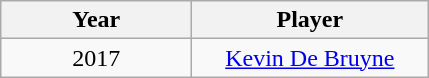<table class="wikitable">
<tr>
<th style="width:120px;">Year</th>
<th style="width:150px;">Player</th>
</tr>
<tr>
<td style="text-align:center;">2017</td>
<td style="text-align:center;"> <a href='#'>Kevin De Bruyne</a></td>
</tr>
</table>
